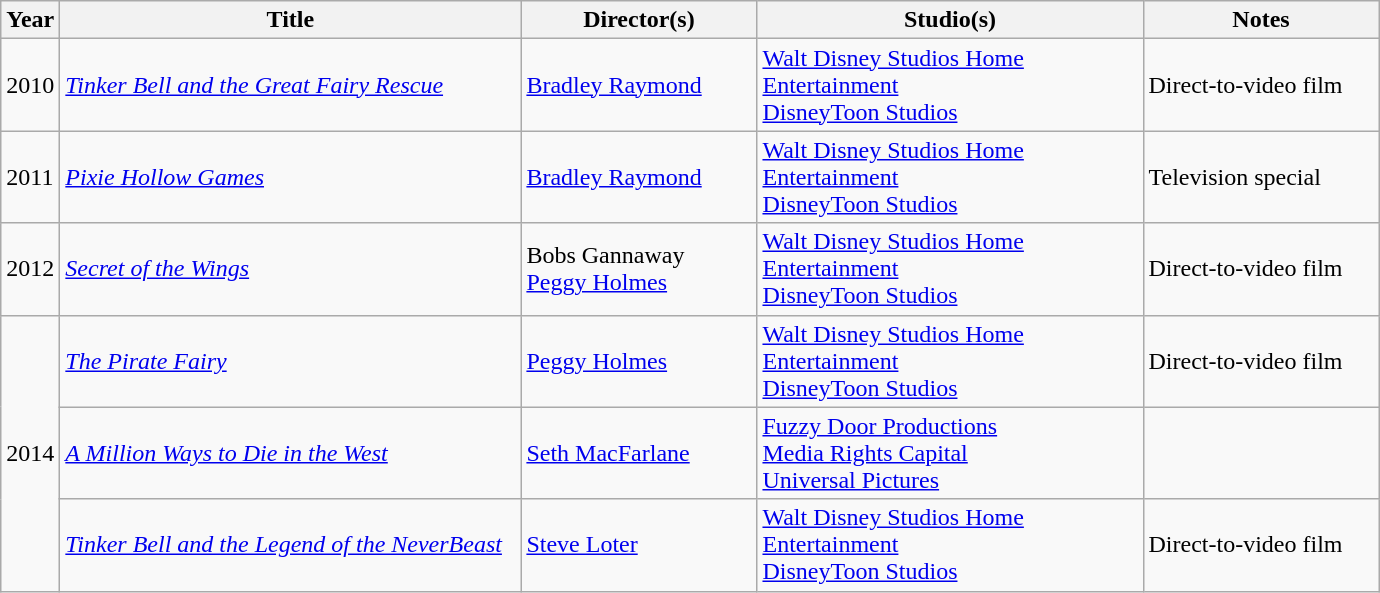<table class="wikitable sortable">
<tr>
<th width = 30px>Year</th>
<th width = 300px>Title</th>
<th width = 150px>Director(s)</th>
<th width = 250px>Studio(s)</th>
<th width = 150px>Notes</th>
</tr>
<tr>
<td>2010</td>
<td><em><a href='#'>Tinker Bell and the Great Fairy Rescue</a></em></td>
<td><a href='#'>Bradley Raymond</a></td>
<td><a href='#'>Walt Disney Studios Home Entertainment</a><br><a href='#'>DisneyToon Studios</a></td>
<td>Direct-to-video film</td>
</tr>
<tr>
<td>2011</td>
<td><em><a href='#'>Pixie Hollow Games</a></em></td>
<td><a href='#'>Bradley Raymond</a></td>
<td><a href='#'>Walt Disney Studios Home Entertainment</a><br><a href='#'>DisneyToon Studios</a></td>
<td>Television special</td>
</tr>
<tr>
<td>2012</td>
<td><em><a href='#'>Secret of the Wings</a></em></td>
<td>Bobs Gannaway<br><a href='#'>Peggy Holmes</a></td>
<td><a href='#'>Walt Disney Studios Home Entertainment</a><br><a href='#'>DisneyToon Studios</a></td>
<td>Direct-to-video film</td>
</tr>
<tr>
<td rowspan="3">2014</td>
<td><em><a href='#'>The Pirate Fairy</a></em></td>
<td><a href='#'>Peggy Holmes</a></td>
<td><a href='#'>Walt Disney Studios Home Entertainment</a><br><a href='#'>DisneyToon Studios</a></td>
<td>Direct-to-video film</td>
</tr>
<tr>
<td><em><a href='#'>A Million Ways to Die in the West</a></em></td>
<td><a href='#'>Seth MacFarlane</a></td>
<td><a href='#'>Fuzzy Door Productions</a><br><a href='#'>Media Rights Capital</a><br><a href='#'>Universal Pictures</a></td>
<td></td>
</tr>
<tr>
<td><em><a href='#'>Tinker Bell and the Legend of the NeverBeast</a></em></td>
<td><a href='#'>Steve Loter</a></td>
<td><a href='#'>Walt Disney Studios Home Entertainment</a><br><a href='#'>DisneyToon Studios</a></td>
<td>Direct-to-video film</td>
</tr>
</table>
